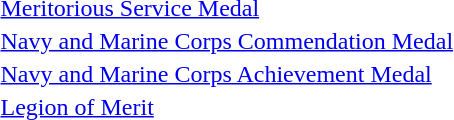<table>
<tr>
<td></td>
<td><a href='#'>Meritorious Service Medal</a></td>
</tr>
<tr>
<td></td>
<td><a href='#'>Navy and Marine Corps Commendation Medal</a></td>
</tr>
<tr>
<td></td>
<td><a href='#'>Navy and Marine Corps Achievement Medal</a></td>
</tr>
<tr>
<td></td>
<td><a href='#'>Legion of Merit</a></td>
</tr>
<tr>
</tr>
</table>
